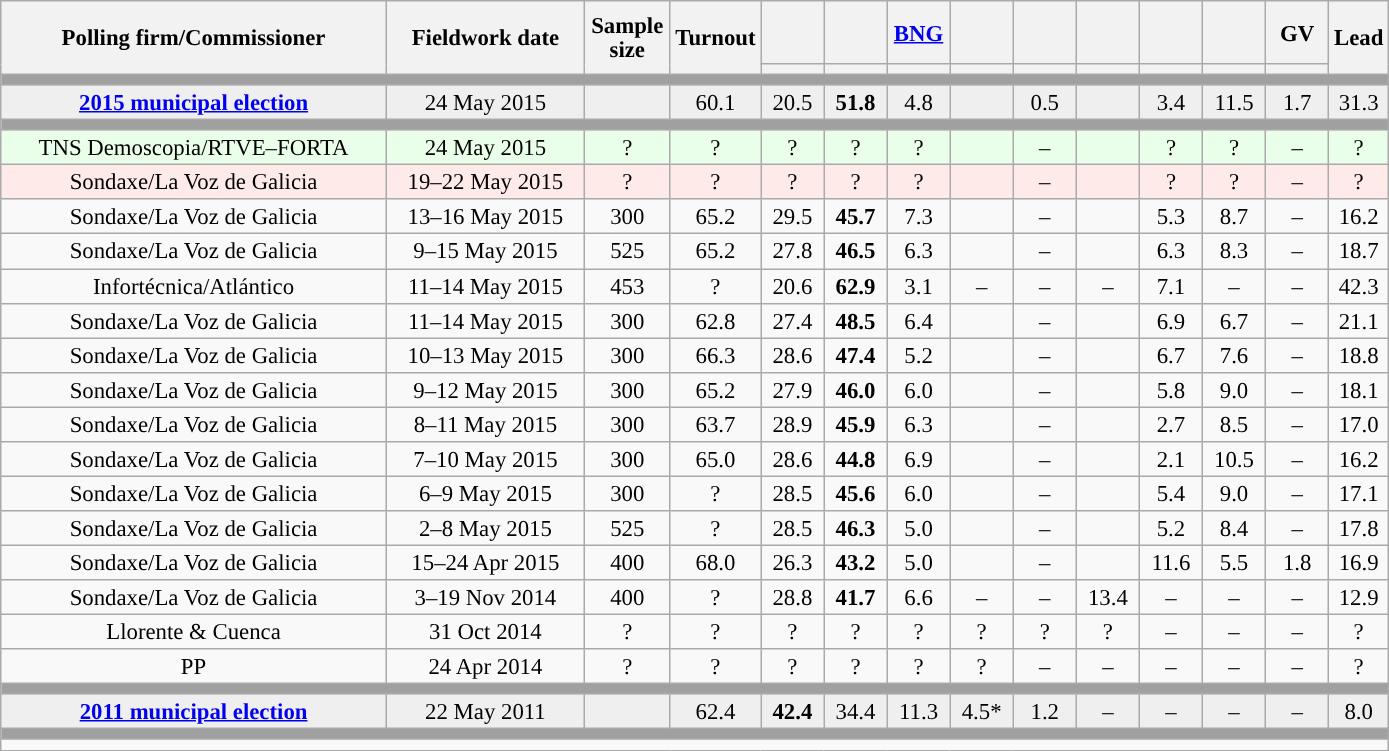<table class="wikitable collapsible collapsed" style="text-align:center; font-size:95%; line-height:16px;">
<tr style="height:42px;">
<th style="width:250px;" rowspan="2">Polling firm/Commissioner</th>
<th style="width:125px;" rowspan="2">Fieldwork date</th>
<th style="width:50px;" rowspan="2">Sample size</th>
<th style="width:45px;" rowspan="2">Turnout</th>
<th style="width:35px;"></th>
<th style="width:35px;"></th>
<th style="width:35px;"><a href='#'>BNG</a></th>
<th style="width:35px;"></th>
<th style="width:35px;"></th>
<th style="width:35px;"></th>
<th style="width:35px;"></th>
<th style="width:35px;"></th>
<th style="width:35px;">GV</th>
<th style="width:30px;" rowspan="2">Lead</th>
</tr>
<tr>
<th style="color:inherit;background:"></th>
<th style="color:inherit;background:"></th>
<th style="color:inherit;background:"></th>
<th style="color:inherit;background:"></th>
<th style="color:inherit;background:"></th>
<th style="color:inherit;background:"></th>
<th style="color:inherit;background:"></th>
<th style="color:inherit;background:"></th>
<th style="color:inherit;background:"></th>
</tr>
<tr>
<td colspan="14" style="background:#A0A0A0"></td>
</tr>
<tr style="background:#EFEFEF;">
<td><strong><a href='#'>2015 municipal election</a></strong></td>
<td>24 May 2015</td>
<td></td>
<td>60.1</td>
<td>20.5<br></td>
<td><strong>51.8</strong><br></td>
<td>4.8<br></td>
<td></td>
<td>0.5<br></td>
<td></td>
<td>3.4<br></td>
<td>11.5<br></td>
<td>1.7<br></td>
<td style="background:">31.3</td>
</tr>
<tr>
<td colspan="14" style="background:#A0A0A0"></td>
</tr>
<tr style="background:#EAFFEA;">
<td>TNS Demoscopia/RTVE–FORTA</td>
<td>24 May 2015</td>
<td>?</td>
<td>?</td>
<td>?<br></td>
<td>?<br></td>
<td>?<br></td>
<td></td>
<td>–</td>
<td></td>
<td>?<br></td>
<td>?<br></td>
<td>–</td>
<td style="background:">?</td>
</tr>
<tr style="background:#FFEAEA;">
<td>Sondaxe/La Voz de Galicia</td>
<td>19–22 May 2015</td>
<td>?</td>
<td>?</td>
<td>?<br></td>
<td>?<br></td>
<td>?<br></td>
<td></td>
<td>–</td>
<td></td>
<td>?<br></td>
<td>?<br></td>
<td>–</td>
<td style="background:">?</td>
</tr>
<tr>
<td>Sondaxe/La Voz de Galicia</td>
<td>13–16 May 2015</td>
<td>300</td>
<td>65.2</td>
<td>29.5<br></td>
<td><strong>45.7</strong><br></td>
<td>7.3<br></td>
<td></td>
<td>–</td>
<td></td>
<td>5.3<br></td>
<td>8.7<br></td>
<td>–</td>
<td style="background:">16.2</td>
</tr>
<tr>
<td>Sondaxe/La Voz de Galicia</td>
<td>9–15 May 2015</td>
<td>525</td>
<td>65.2</td>
<td>27.8<br></td>
<td><strong>46.5</strong><br></td>
<td>6.3<br></td>
<td></td>
<td>–</td>
<td></td>
<td>6.3<br></td>
<td>8.3<br></td>
<td>–</td>
<td style="background:">18.7</td>
</tr>
<tr>
<td>Infortécnica/Atlántico</td>
<td>11–14 May 2015</td>
<td>453</td>
<td>?</td>
<td>20.6<br></td>
<td><strong>62.9</strong><br></td>
<td>3.1<br></td>
<td>–</td>
<td>–</td>
<td>–</td>
<td>7.1<br></td>
<td>–</td>
<td>–</td>
<td style="background:">42.3</td>
</tr>
<tr>
<td>Sondaxe/La Voz de Galicia</td>
<td>11–14 May 2015</td>
<td>300</td>
<td>62.8</td>
<td>27.4<br></td>
<td><strong>48.5</strong><br></td>
<td>6.4<br></td>
<td></td>
<td>–</td>
<td></td>
<td>6.9<br></td>
<td>6.7<br></td>
<td>–</td>
<td style="background:">21.1</td>
</tr>
<tr>
<td>Sondaxe/La Voz de Galicia</td>
<td>10–13 May 2015</td>
<td>300</td>
<td>66.3</td>
<td>28.6<br></td>
<td><strong>47.4</strong><br></td>
<td>5.2<br></td>
<td></td>
<td>–</td>
<td></td>
<td>6.7<br></td>
<td>7.6<br></td>
<td>–</td>
<td style="background:">18.8</td>
</tr>
<tr>
<td>Sondaxe/La Voz de Galicia</td>
<td>9–12 May 2015</td>
<td>300</td>
<td>65.2</td>
<td>27.9<br></td>
<td><strong>46.0</strong><br></td>
<td>6.0<br></td>
<td></td>
<td>–</td>
<td></td>
<td>5.8<br></td>
<td>9.0<br></td>
<td>–</td>
<td style="background:">18.1</td>
</tr>
<tr>
<td>Sondaxe/La Voz de Galicia</td>
<td>8–11 May 2015</td>
<td>300</td>
<td>63.7</td>
<td>28.9<br></td>
<td><strong>45.9</strong><br></td>
<td>6.3<br></td>
<td></td>
<td>–</td>
<td></td>
<td>2.7<br></td>
<td>8.5<br></td>
<td>–</td>
<td style="background:">17.0</td>
</tr>
<tr>
<td>Sondaxe/La Voz de Galicia</td>
<td>7–10 May 2015</td>
<td>300</td>
<td>65.0</td>
<td>28.6<br></td>
<td><strong>44.8</strong><br></td>
<td>6.9<br></td>
<td></td>
<td>–</td>
<td></td>
<td>2.1<br></td>
<td>10.5<br></td>
<td>–</td>
<td style="background:">16.2</td>
</tr>
<tr>
<td>Sondaxe/La Voz de Galicia</td>
<td>6–9 May 2015</td>
<td>300</td>
<td>?</td>
<td>28.5<br></td>
<td><strong>45.6</strong><br></td>
<td>6.0<br></td>
<td></td>
<td>–</td>
<td></td>
<td>5.4<br></td>
<td>9.0<br></td>
<td>–</td>
<td style="background:">17.1</td>
</tr>
<tr>
<td>Sondaxe/La Voz de Galicia</td>
<td>2–8 May 2015</td>
<td>525</td>
<td>?</td>
<td>28.5<br></td>
<td><strong>46.3</strong><br></td>
<td>5.0<br></td>
<td></td>
<td>–</td>
<td></td>
<td>5.2<br></td>
<td>8.4<br></td>
<td>–</td>
<td style="background:">17.8</td>
</tr>
<tr>
<td>Sondaxe/La Voz de Galicia</td>
<td>15–24 Apr 2015</td>
<td>400</td>
<td>68.0</td>
<td>26.3<br></td>
<td><strong>43.2</strong><br></td>
<td>5.0<br></td>
<td></td>
<td>–</td>
<td></td>
<td>11.6<br></td>
<td>5.5<br></td>
<td>1.8<br></td>
<td style="background:">16.9</td>
</tr>
<tr>
<td>Sondaxe/La Voz de Galicia</td>
<td>3–19 Nov 2014</td>
<td>400</td>
<td>?</td>
<td>28.8<br></td>
<td><strong>41.7</strong><br></td>
<td>6.6<br></td>
<td>–</td>
<td>–</td>
<td>13.4<br></td>
<td>–</td>
<td>–</td>
<td>–</td>
<td style="background:">12.9</td>
</tr>
<tr>
<td>Llorente & Cuenca</td>
<td>31 Oct 2014</td>
<td>?</td>
<td>?</td>
<td>?<br></td>
<td>?<br></td>
<td>?<br></td>
<td>?<br></td>
<td>?<br></td>
<td>?<br></td>
<td>–</td>
<td>–</td>
<td>–</td>
<td style="background:">?</td>
</tr>
<tr>
<td>PP</td>
<td>24 Apr 2014</td>
<td>?</td>
<td>?</td>
<td>?<br></td>
<td>?<br></td>
<td>?<br></td>
<td>?<br></td>
<td>–</td>
<td>–</td>
<td>–</td>
<td>–</td>
<td>–</td>
<td style="background:">?</td>
</tr>
<tr>
<td colspan="14" style="background:#A0A0A0"></td>
</tr>
<tr style="background:#EFEFEF;">
<td><strong><a href='#'>2011 municipal election</a></strong></td>
<td>22 May 2011</td>
<td></td>
<td>62.4</td>
<td><strong>42.4</strong><br></td>
<td>34.4<br></td>
<td>11.3<br></td>
<td>4.5*<br></td>
<td>1.2<br></td>
<td>–</td>
<td>–</td>
<td>–</td>
<td>–</td>
<td style="background:">8.0</td>
</tr>
<tr>
<td colspan="14" style="background:#A0A0A0"></td>
</tr>
<tr>
<td align="left" colspan="14"></td>
</tr>
</table>
